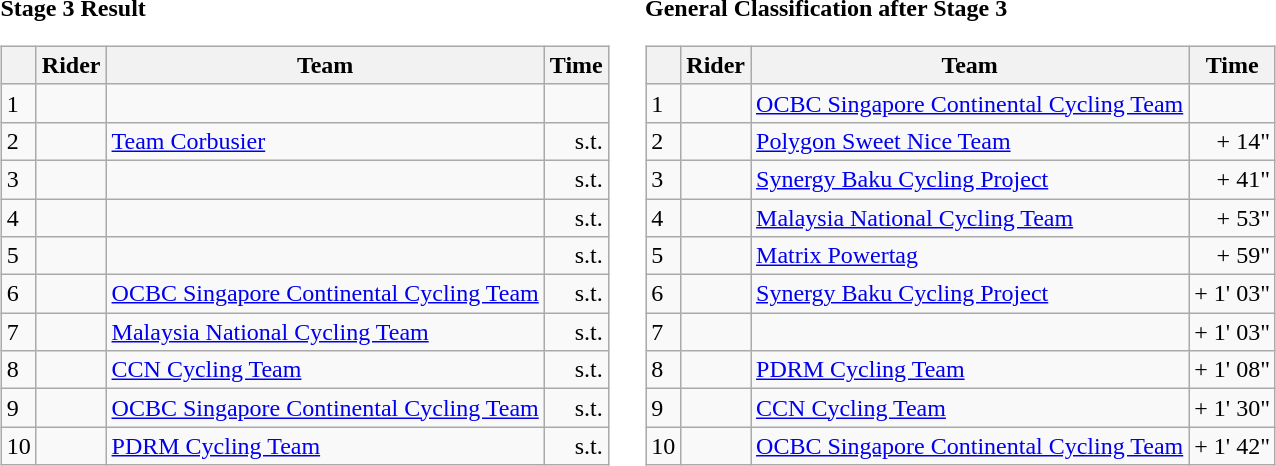<table>
<tr>
<td><strong>Stage 3 Result</strong><br><table class="wikitable">
<tr>
<th></th>
<th>Rider</th>
<th>Team</th>
<th>Time</th>
</tr>
<tr>
<td>1</td>
<td></td>
<td></td>
<td align=right></td>
</tr>
<tr>
<td>2</td>
<td></td>
<td><a href='#'>Team Corbusier</a></td>
<td align=right>s.t.</td>
</tr>
<tr>
<td>3</td>
<td></td>
<td></td>
<td align=right>s.t.</td>
</tr>
<tr>
<td>4</td>
<td></td>
<td></td>
<td align=right>s.t.</td>
</tr>
<tr>
<td>5</td>
<td></td>
<td></td>
<td align=right>s.t.</td>
</tr>
<tr>
<td>6</td>
<td></td>
<td><a href='#'>OCBC Singapore Continental Cycling Team</a></td>
<td align=right>s.t.</td>
</tr>
<tr>
<td>7</td>
<td></td>
<td><a href='#'>Malaysia National Cycling Team</a></td>
<td align=right>s.t.</td>
</tr>
<tr>
<td>8</td>
<td></td>
<td><a href='#'>CCN Cycling Team</a></td>
<td align=right>s.t.</td>
</tr>
<tr>
<td>9</td>
<td></td>
<td><a href='#'>OCBC Singapore Continental Cycling Team</a></td>
<td align=right>s.t.</td>
</tr>
<tr>
<td>10</td>
<td></td>
<td><a href='#'>PDRM Cycling Team</a></td>
<td align=right>s.t.</td>
</tr>
</table>
</td>
<td></td>
<td><strong>General Classification after Stage 3</strong><br><table class="wikitable">
<tr>
<th></th>
<th>Rider</th>
<th>Team</th>
<th>Time</th>
</tr>
<tr>
<td>1</td>
<td> </td>
<td><a href='#'>OCBC Singapore Continental Cycling Team</a></td>
<td align=right></td>
</tr>
<tr>
<td>2</td>
<td></td>
<td><a href='#'>Polygon Sweet Nice Team</a></td>
<td align=right>+ 14"</td>
</tr>
<tr>
<td>3</td>
<td></td>
<td><a href='#'>Synergy Baku Cycling Project</a></td>
<td align=right>+ 41"</td>
</tr>
<tr>
<td>4</td>
<td></td>
<td><a href='#'>Malaysia National Cycling Team</a></td>
<td align=right>+ 53"</td>
</tr>
<tr>
<td>5</td>
<td></td>
<td><a href='#'>Matrix Powertag</a></td>
<td align=right>+ 59"</td>
</tr>
<tr>
<td>6</td>
<td></td>
<td><a href='#'>Synergy Baku Cycling Project</a></td>
<td align=right>+ 1' 03"</td>
</tr>
<tr>
<td>7</td>
<td></td>
<td></td>
<td align=right>+ 1' 03"</td>
</tr>
<tr>
<td>8</td>
<td></td>
<td><a href='#'>PDRM Cycling Team</a></td>
<td align=right>+ 1' 08"</td>
</tr>
<tr>
<td>9</td>
<td></td>
<td><a href='#'>CCN Cycling Team</a></td>
<td align=right>+ 1' 30"</td>
</tr>
<tr>
<td>10</td>
<td></td>
<td><a href='#'>OCBC Singapore Continental Cycling Team</a></td>
<td align=right>+ 1' 42"</td>
</tr>
</table>
</td>
</tr>
</table>
